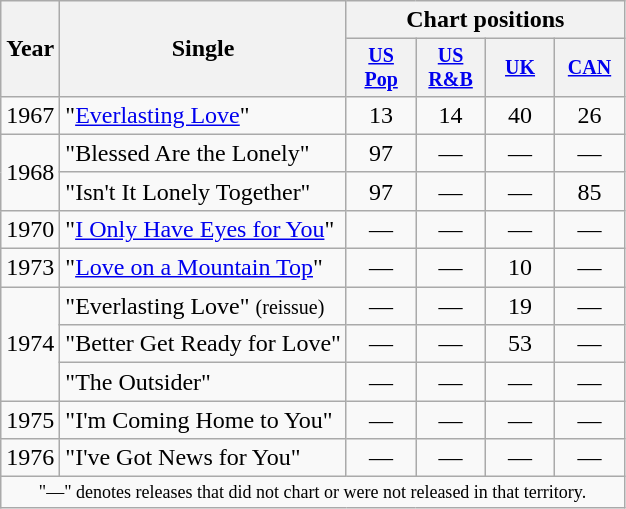<table class="wikitable" style="text-align:center;">
<tr>
<th rowspan="2">Year</th>
<th rowspan="2">Single</th>
<th colspan="4">Chart positions</th>
</tr>
<tr style="font-size:smaller;">
<th width="40"><a href='#'>US Pop</a><br></th>
<th width="40"><a href='#'>US<br>R&B</a><br></th>
<th width="40"><a href='#'>UK</a><br></th>
<th width="40"><a href='#'>CAN</a><br></th>
</tr>
<tr>
<td rowspan="1">1967</td>
<td align="left">"<a href='#'>Everlasting Love</a>"</td>
<td>13</td>
<td>14</td>
<td>40</td>
<td>26</td>
</tr>
<tr>
<td rowspan="2">1968</td>
<td align="left">"Blessed Are the Lonely"</td>
<td>97</td>
<td>—</td>
<td>—</td>
<td>—</td>
</tr>
<tr>
<td align="left">"Isn't It Lonely Together"</td>
<td>97</td>
<td>—</td>
<td>—</td>
<td>85</td>
</tr>
<tr>
<td rowspan="1">1970</td>
<td align="left">"<a href='#'>I Only Have Eyes for You</a>"</td>
<td>—</td>
<td>—</td>
<td>—</td>
<td>—</td>
</tr>
<tr>
<td rowspan="1">1973</td>
<td align="left">"<a href='#'>Love on a Mountain Top</a>"</td>
<td>—</td>
<td>—</td>
<td>10</td>
<td>—</td>
</tr>
<tr>
<td rowspan="3">1974</td>
<td align="left">"Everlasting Love" <small>(reissue)</small></td>
<td>—</td>
<td>—</td>
<td>19</td>
<td>—</td>
</tr>
<tr>
<td align="left">"Better Get Ready for Love"</td>
<td>—</td>
<td>—</td>
<td>53</td>
<td>—</td>
</tr>
<tr>
<td align="left">"The Outsider"</td>
<td>—</td>
<td>—</td>
<td>—</td>
<td>—</td>
</tr>
<tr>
<td>1975</td>
<td align="left">"I'm Coming Home to You"</td>
<td>—</td>
<td>—</td>
<td>—</td>
<td>—</td>
</tr>
<tr>
<td>1976</td>
<td align="left">"I've Got News for You"</td>
<td>—</td>
<td>—</td>
<td>—</td>
<td>—</td>
</tr>
<tr>
<td colspan="6" style="text-align:center; font-size:9pt;">"—" denotes releases that did not chart or were not released in that territory.</td>
</tr>
</table>
